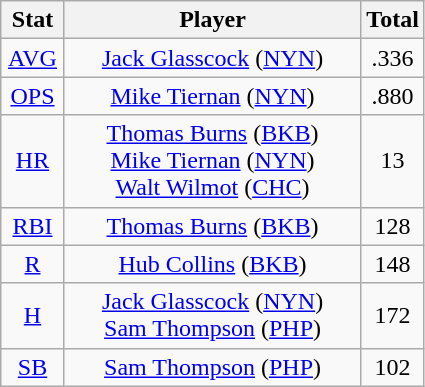<table class="wikitable" style="text-align:center;">
<tr>
<th style="width:15%;">Stat</th>
<th>Player</th>
<th style="width:15%;">Total</th>
</tr>
<tr>
<td><a href='#'>AVG</a></td>
<td><a href='#'>Jack Glasscock</a> (<a href='#'>NYN</a>)</td>
<td>.336</td>
</tr>
<tr>
<td><a href='#'>OPS</a></td>
<td><a href='#'>Mike Tiernan</a> (<a href='#'>NYN</a>)</td>
<td>.880</td>
</tr>
<tr>
<td><a href='#'>HR</a></td>
<td><a href='#'>Thomas Burns</a> (<a href='#'>BKB</a>)<br><a href='#'>Mike Tiernan</a> (<a href='#'>NYN</a>)<br><a href='#'>Walt Wilmot</a> (<a href='#'>CHC</a>)</td>
<td>13</td>
</tr>
<tr>
<td><a href='#'>RBI</a></td>
<td><a href='#'>Thomas Burns</a> (<a href='#'>BKB</a>)</td>
<td>128</td>
</tr>
<tr>
<td><a href='#'>R</a></td>
<td><a href='#'>Hub Collins</a> (<a href='#'>BKB</a>)</td>
<td>148</td>
</tr>
<tr>
<td><a href='#'>H</a></td>
<td><a href='#'>Jack Glasscock</a> (<a href='#'>NYN</a>)<br><a href='#'>Sam Thompson</a> (<a href='#'>PHP</a>)</td>
<td>172</td>
</tr>
<tr>
<td><a href='#'>SB</a></td>
<td><a href='#'>Sam Thompson</a> (<a href='#'>PHP</a>)</td>
<td>102</td>
</tr>
</table>
